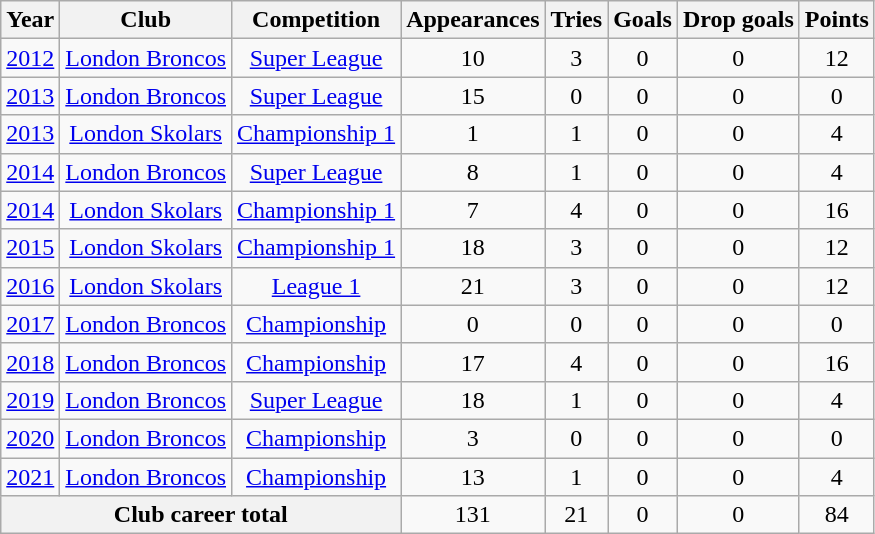<table class=wikitable style="text-align: center;">
<tr>
<th>Year</th>
<th>Club</th>
<th>Competition</th>
<th>Appearances</th>
<th>Tries</th>
<th>Goals</th>
<th>Drop goals</th>
<th>Points</th>
</tr>
<tr>
<td><a href='#'>2012</a></td>
<td><a href='#'>London Broncos</a></td>
<td><a href='#'>Super League</a></td>
<td>10</td>
<td>3</td>
<td>0</td>
<td>0</td>
<td>12</td>
</tr>
<tr>
<td><a href='#'>2013</a></td>
<td><a href='#'>London Broncos</a></td>
<td><a href='#'>Super League</a></td>
<td>15</td>
<td>0</td>
<td>0</td>
<td>0</td>
<td>0</td>
</tr>
<tr>
<td><a href='#'>2013</a></td>
<td><a href='#'>London Skolars</a></td>
<td><a href='#'>Championship 1</a></td>
<td>1</td>
<td>1</td>
<td>0</td>
<td>0</td>
<td>4</td>
</tr>
<tr>
<td><a href='#'>2014</a></td>
<td><a href='#'>London Broncos</a></td>
<td><a href='#'>Super League</a></td>
<td>8</td>
<td>1</td>
<td>0</td>
<td>0</td>
<td>4</td>
</tr>
<tr>
<td><a href='#'>2014</a></td>
<td><a href='#'>London Skolars</a></td>
<td><a href='#'>Championship 1</a></td>
<td>7</td>
<td>4</td>
<td>0</td>
<td>0</td>
<td>16</td>
</tr>
<tr>
<td><a href='#'>2015</a></td>
<td><a href='#'>London Skolars</a></td>
<td><a href='#'>Championship 1</a></td>
<td>18</td>
<td>3</td>
<td>0</td>
<td>0</td>
<td>12</td>
</tr>
<tr>
<td><a href='#'>2016</a></td>
<td><a href='#'>London Skolars</a></td>
<td><a href='#'>League 1</a></td>
<td>21</td>
<td>3</td>
<td>0</td>
<td>0</td>
<td>12</td>
</tr>
<tr>
<td><a href='#'>2017</a></td>
<td><a href='#'>London Broncos</a></td>
<td><a href='#'>Championship</a></td>
<td>0</td>
<td>0</td>
<td>0</td>
<td>0</td>
<td>0</td>
</tr>
<tr>
<td><a href='#'>2018</a></td>
<td><a href='#'>London Broncos</a></td>
<td><a href='#'>Championship</a></td>
<td>17</td>
<td>4</td>
<td>0</td>
<td>0</td>
<td>16</td>
</tr>
<tr>
<td><a href='#'>2019</a></td>
<td><a href='#'>London Broncos</a></td>
<td><a href='#'>Super League</a></td>
<td>18</td>
<td>1</td>
<td>0</td>
<td>0</td>
<td>4</td>
</tr>
<tr>
<td><a href='#'>2020</a></td>
<td><a href='#'>London Broncos</a></td>
<td><a href='#'>Championship</a></td>
<td>3</td>
<td>0</td>
<td>0</td>
<td>0</td>
<td>0</td>
</tr>
<tr>
<td><a href='#'>2021</a></td>
<td><a href='#'>London Broncos</a></td>
<td><a href='#'>Championship</a></td>
<td>13</td>
<td>1</td>
<td>0</td>
<td>0</td>
<td>4</td>
</tr>
<tr>
<th colspan=3>Club career total </th>
<td>131</td>
<td>21</td>
<td>0</td>
<td>0</td>
<td>84</td>
</tr>
</table>
